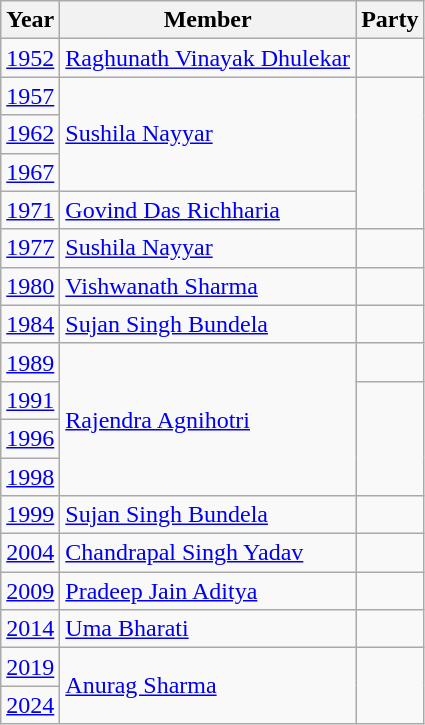<table class="wikitable sortable">
<tr>
<th>Year</th>
<th>Member</th>
<th colspan="2">Party</th>
</tr>
<tr>
<td><a href='#'>1952</a></td>
<td><a href='#'>Raghunath Vinayak Dhulekar</a></td>
<td></td>
</tr>
<tr>
<td><a href='#'>1957</a></td>
<td rowspan="3"><a href='#'>Sushila Nayyar</a></td>
</tr>
<tr>
<td><a href='#'>1962</a></td>
</tr>
<tr>
<td><a href='#'>1967</a></td>
</tr>
<tr>
<td><a href='#'>1971</a></td>
<td><a href='#'>Govind Das Richharia</a></td>
</tr>
<tr>
<td><a href='#'>1977</a></td>
<td><a href='#'>Sushila Nayyar</a></td>
<td></td>
</tr>
<tr>
<td><a href='#'>1980</a></td>
<td><a href='#'>Vishwanath Sharma</a></td>
<td></td>
</tr>
<tr>
<td><a href='#'>1984</a></td>
<td><a href='#'>Sujan Singh Bundela</a></td>
<td></td>
</tr>
<tr>
<td><a href='#'>1989</a></td>
<td rowspan="4"><a href='#'>Rajendra Agnihotri</a></td>
<td></td>
</tr>
<tr>
<td><a href='#'>1991</a></td>
</tr>
<tr>
<td><a href='#'>1996</a></td>
</tr>
<tr>
<td><a href='#'>1998</a></td>
</tr>
<tr>
<td><a href='#'>1999</a></td>
<td><a href='#'>Sujan Singh Bundela</a></td>
<td></td>
</tr>
<tr>
<td><a href='#'>2004</a></td>
<td><a href='#'>Chandrapal Singh Yadav</a></td>
<td></td>
</tr>
<tr>
<td><a href='#'>2009</a></td>
<td><a href='#'>Pradeep Jain Aditya</a></td>
<td></td>
</tr>
<tr>
<td><a href='#'>2014</a></td>
<td><a href='#'>Uma Bharati</a></td>
<td></td>
</tr>
<tr>
<td><a href='#'>2019</a></td>
<td rowspan="2"><a href='#'>Anurag Sharma</a></td>
</tr>
<tr>
<td><a href='#'>2024</a></td>
</tr>
</table>
